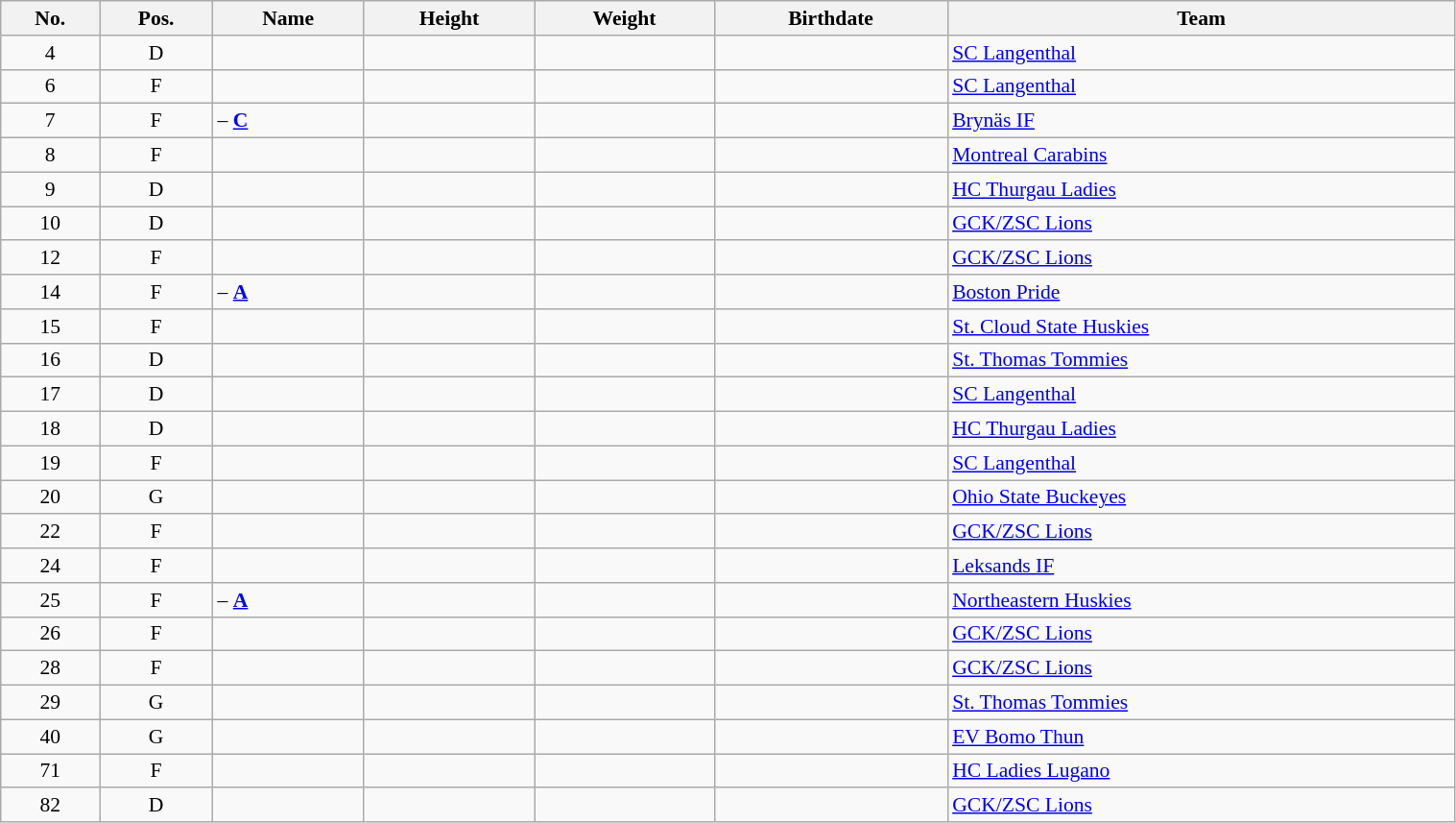<table class="wikitable sortable" width="80%" style="font-size: 90%; text-align: center;">
<tr>
<th>No.</th>
<th>Pos.</th>
<th>Name</th>
<th>Height</th>
<th>Weight</th>
<th>Birthdate</th>
<th>Team</th>
</tr>
<tr>
<td>4</td>
<td>D</td>
<td align=left></td>
<td></td>
<td></td>
<td></td>
<td style="text-align:left;"> <a href='#'>SC Langenthal</a></td>
</tr>
<tr>
<td>6</td>
<td>F</td>
<td align=left></td>
<td></td>
<td></td>
<td></td>
<td style="text-align:left;"> <a href='#'>SC Langenthal</a></td>
</tr>
<tr>
<td>7</td>
<td>F</td>
<td align=left> – <strong><a href='#'>C</a></strong></td>
<td></td>
<td></td>
<td></td>
<td style="text-align:left;"> <a href='#'>Brynäs IF</a></td>
</tr>
<tr>
<td>8</td>
<td>F</td>
<td align=left></td>
<td></td>
<td></td>
<td></td>
<td style="text-align:left;"> <a href='#'>Montreal Carabins</a></td>
</tr>
<tr>
<td>9</td>
<td>D</td>
<td align=left></td>
<td></td>
<td></td>
<td></td>
<td style="text-align:left;"> <a href='#'>HC Thurgau Ladies</a></td>
</tr>
<tr>
<td>10</td>
<td>D</td>
<td align=left></td>
<td></td>
<td></td>
<td></td>
<td style="text-align:left;"> <a href='#'>GCK/ZSC Lions</a></td>
</tr>
<tr>
<td>12</td>
<td>F</td>
<td align=left></td>
<td></td>
<td></td>
<td></td>
<td style="text-align:left;"> <a href='#'>GCK/ZSC Lions</a></td>
</tr>
<tr>
<td>14</td>
<td>F</td>
<td align=left> – <strong><a href='#'>A</a></strong></td>
<td></td>
<td></td>
<td></td>
<td style="text-align:left;"> <a href='#'>Boston Pride</a></td>
</tr>
<tr>
<td>15</td>
<td>F</td>
<td align=left></td>
<td></td>
<td></td>
<td></td>
<td style="text-align:left;"> <a href='#'>St. Cloud State Huskies</a></td>
</tr>
<tr>
<td>16</td>
<td>D</td>
<td align=left></td>
<td></td>
<td></td>
<td></td>
<td style="text-align:left;"> <a href='#'>St. Thomas Tommies</a></td>
</tr>
<tr>
<td>17</td>
<td>D</td>
<td align=left></td>
<td></td>
<td></td>
<td></td>
<td style="text-align:left;"> <a href='#'>SC Langenthal</a></td>
</tr>
<tr>
<td>18</td>
<td>D</td>
<td align=left></td>
<td></td>
<td></td>
<td></td>
<td style="text-align:left;"> <a href='#'>HC Thurgau Ladies</a></td>
</tr>
<tr>
<td>19</td>
<td>F</td>
<td align=left></td>
<td></td>
<td></td>
<td></td>
<td style="text-align:left;"> <a href='#'>SC Langenthal</a></td>
</tr>
<tr>
<td>20</td>
<td>G</td>
<td align=left></td>
<td></td>
<td></td>
<td></td>
<td style="text-align:left;"> <a href='#'>Ohio State Buckeyes</a></td>
</tr>
<tr>
<td>22</td>
<td>F</td>
<td align=left></td>
<td></td>
<td></td>
<td></td>
<td style="text-align:left;"> <a href='#'>GCK/ZSC Lions</a></td>
</tr>
<tr>
<td>24</td>
<td>F</td>
<td align=left></td>
<td></td>
<td></td>
<td></td>
<td style="text-align:left;"> <a href='#'>Leksands IF</a></td>
</tr>
<tr>
<td>25</td>
<td>F</td>
<td align=left> – <strong><a href='#'>A</a></strong></td>
<td></td>
<td></td>
<td></td>
<td style="text-align:left;"> <a href='#'>Northeastern Huskies</a></td>
</tr>
<tr>
<td>26</td>
<td>F</td>
<td align=left></td>
<td></td>
<td></td>
<td></td>
<td style="text-align:left;"> <a href='#'>GCK/ZSC Lions</a></td>
</tr>
<tr>
<td>28</td>
<td>F</td>
<td align=left></td>
<td></td>
<td></td>
<td></td>
<td style="text-align:left;"> <a href='#'>GCK/ZSC Lions</a></td>
</tr>
<tr>
<td>29</td>
<td>G</td>
<td align=left></td>
<td></td>
<td></td>
<td></td>
<td style="text-align:left;"> <a href='#'>St. Thomas Tommies</a></td>
</tr>
<tr>
<td>40</td>
<td>G</td>
<td align=left></td>
<td></td>
<td></td>
<td></td>
<td style="text-align:left;"> <a href='#'>EV Bomo Thun</a></td>
</tr>
<tr>
<td>71</td>
<td>F</td>
<td align=left></td>
<td></td>
<td></td>
<td></td>
<td style="text-align:left;"> <a href='#'>HC Ladies Lugano</a></td>
</tr>
<tr>
<td>82</td>
<td>D</td>
<td align=left></td>
<td></td>
<td></td>
<td></td>
<td style="text-align:left;"> <a href='#'>GCK/ZSC Lions</a></td>
</tr>
</table>
